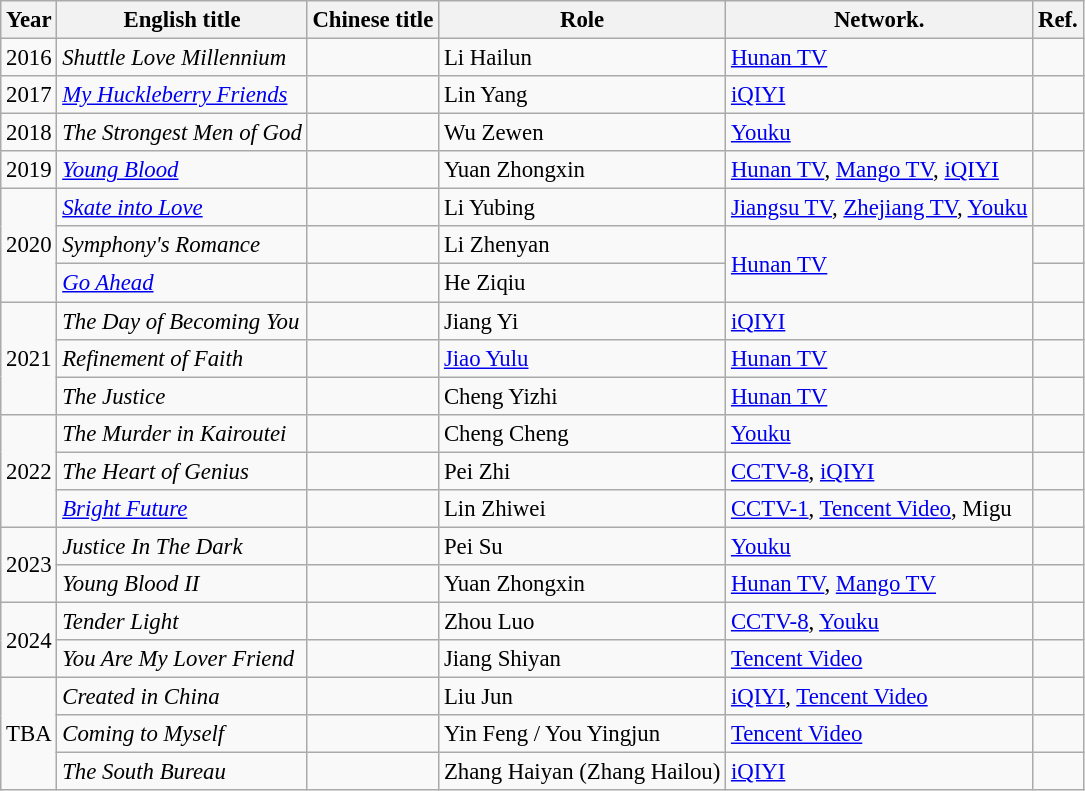<table class="wikitable sortable" style="font-size:95%">
<tr>
<th>Year</th>
<th>English title</th>
<th>Chinese title</th>
<th>Role</th>
<th>Network.</th>
<th>Ref.</th>
</tr>
<tr>
<td>2016</td>
<td><em>Shuttle Love Millennium</em></td>
<td></td>
<td>Li Hailun</td>
<td><a href='#'>Hunan TV</a></td>
<td></td>
</tr>
<tr>
<td>2017</td>
<td><em><a href='#'>My Huckleberry Friends</a></em></td>
<td></td>
<td>Lin Yang</td>
<td><a href='#'>iQIYI</a></td>
<td></td>
</tr>
<tr>
<td>2018</td>
<td><em>The Strongest Men of God</em></td>
<td></td>
<td>Wu Zewen</td>
<td><a href='#'>Youku</a></td>
<td></td>
</tr>
<tr>
<td>2019</td>
<td><em><a href='#'>Young Blood</a></em></td>
<td></td>
<td>Yuan Zhongxin</td>
<td><a href='#'>Hunan TV</a>, <a href='#'>Mango TV</a>, <a href='#'>iQIYI</a></td>
<td></td>
</tr>
<tr>
<td rowspan=3>2020</td>
<td><em><a href='#'>Skate into Love</a></em></td>
<td></td>
<td>Li Yubing</td>
<td><a href='#'>Jiangsu TV</a>, <a href='#'>Zhejiang TV</a>, <a href='#'>Youku</a></td>
<td></td>
</tr>
<tr>
<td><em>Symphony's Romance</em></td>
<td></td>
<td>Li Zhenyan</td>
<td rowspan="2"><a href='#'>Hunan TV</a></td>
<td></td>
</tr>
<tr>
<td><em><a href='#'>Go Ahead</a></em></td>
<td></td>
<td>He Ziqiu</td>
<td></td>
</tr>
<tr>
<td rowspan=3>2021</td>
<td><em>The Day of Becoming You</em></td>
<td></td>
<td>Jiang Yi</td>
<td><a href='#'>iQIYI</a></td>
<td></td>
</tr>
<tr>
<td><em>Refinement of Faith</em></td>
<td></td>
<td><a href='#'>Jiao Yulu</a></td>
<td><a href='#'>Hunan TV</a></td>
<td></td>
</tr>
<tr>
<td><em>The Justice</em></td>
<td></td>
<td>Cheng Yizhi</td>
<td><a href='#'>Hunan TV</a></td>
<td></td>
</tr>
<tr>
<td rowspan=3>2022</td>
<td><em>The Murder in Kairoutei</em></td>
<td></td>
<td>Cheng Cheng</td>
<td><a href='#'>Youku</a></td>
<td></td>
</tr>
<tr>
<td><em>The Heart of Genius</em></td>
<td></td>
<td>Pei Zhi</td>
<td><a href='#'>CCTV-8</a>, <a href='#'>iQIYI</a></td>
<td></td>
</tr>
<tr>
<td><em><a href='#'>Bright Future</a></em></td>
<td></td>
<td>Lin Zhiwei</td>
<td><a href='#'>CCTV-1</a>, <a href='#'>Tencent Video</a>, Migu</td>
<td></td>
</tr>
<tr>
<td rowspan="2">2023</td>
<td><em>Justice In The Dark</em></td>
<td></td>
<td>Pei Su</td>
<td><a href='#'>Youku</a></td>
<td></td>
</tr>
<tr>
<td><em>Young Blood II</em></td>
<td></td>
<td>Yuan Zhongxin</td>
<td><a href='#'>Hunan TV</a>, <a href='#'>Mango TV</a></td>
<td></td>
</tr>
<tr>
<td rowspan="2">2024</td>
<td><em>Tender Light</em></td>
<td></td>
<td>Zhou Luo</td>
<td><a href='#'>CCTV-8</a>, <a href='#'>Youku</a></td>
<td></td>
</tr>
<tr>
<td><em>You Are My Lover Friend</em></td>
<td></td>
<td>Jiang Shiyan</td>
<td><a href='#'>Tencent Video</a></td>
<td></td>
</tr>
<tr>
<td rowspan="3">TBA</td>
<td><em>Created in China</em></td>
<td></td>
<td>Liu Jun</td>
<td><a href='#'>iQIYI</a>, <a href='#'>Tencent Video</a></td>
<td></td>
</tr>
<tr>
<td><em>Coming to Myself</em></td>
<td></td>
<td>Yin Feng / You Yingjun</td>
<td><a href='#'>Tencent Video</a></td>
<td></td>
</tr>
<tr>
<td><em>The South Bureau</em></td>
<td></td>
<td>Zhang Haiyan (Zhang Hailou)</td>
<td><a href='#'>iQIYI</a></td>
<td></td>
</tr>
</table>
